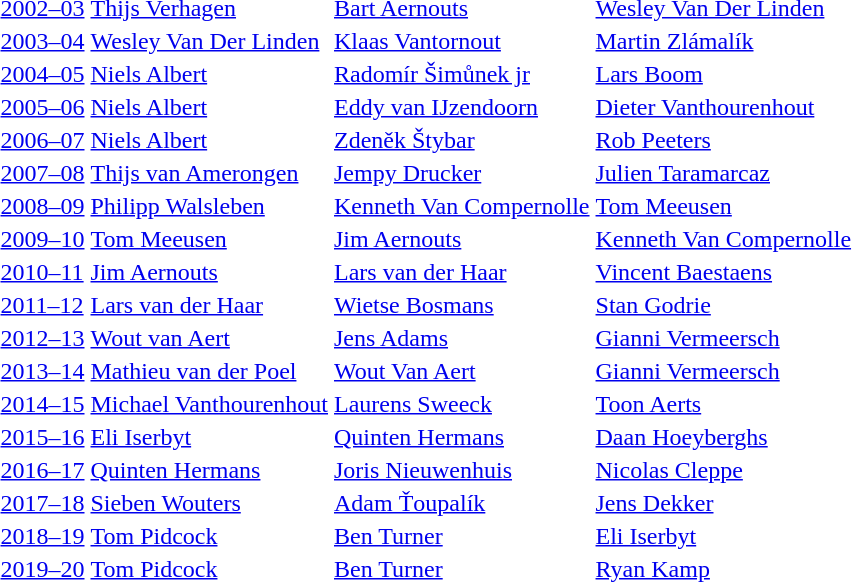<table>
<tr>
<td><a href='#'>2002–03</a></td>
<td> <a href='#'>Thijs Verhagen</a></td>
<td> <a href='#'>Bart Aernouts</a></td>
<td> <a href='#'>Wesley Van Der Linden</a></td>
</tr>
<tr>
<td><a href='#'>2003–04</a></td>
<td> <a href='#'>Wesley Van Der Linden</a></td>
<td> <a href='#'>Klaas Vantornout</a></td>
<td> <a href='#'>Martin Zlámalík</a></td>
</tr>
<tr>
<td><a href='#'>2004–05</a></td>
<td> <a href='#'>Niels Albert</a></td>
<td> <a href='#'>Radomír Šimůnek jr</a></td>
<td> <a href='#'>Lars Boom</a></td>
</tr>
<tr>
<td><a href='#'>2005–06</a></td>
<td> <a href='#'>Niels Albert</a></td>
<td> <a href='#'>Eddy van IJzendoorn</a></td>
<td> <a href='#'>Dieter Vanthourenhout</a></td>
</tr>
<tr>
<td><a href='#'>2006–07</a></td>
<td> <a href='#'>Niels Albert</a></td>
<td> <a href='#'>Zdeněk Štybar</a></td>
<td> <a href='#'>Rob Peeters</a></td>
</tr>
<tr>
<td><a href='#'>2007–08</a></td>
<td> <a href='#'>Thijs van Amerongen</a></td>
<td> <a href='#'>Jempy Drucker</a></td>
<td> <a href='#'>Julien Taramarcaz</a></td>
</tr>
<tr>
<td><a href='#'>2008–09</a></td>
<td> <a href='#'>Philipp Walsleben</a></td>
<td> <a href='#'>Kenneth Van Compernolle</a></td>
<td> <a href='#'>Tom Meeusen</a></td>
</tr>
<tr>
<td><a href='#'>2009–10</a></td>
<td> <a href='#'>Tom Meeusen</a></td>
<td> <a href='#'>Jim Aernouts</a></td>
<td> <a href='#'>Kenneth Van Compernolle</a></td>
</tr>
<tr>
<td><a href='#'>2010–11</a></td>
<td> <a href='#'>Jim Aernouts</a></td>
<td> <a href='#'>Lars van der Haar</a></td>
<td> <a href='#'>Vincent Baestaens</a></td>
</tr>
<tr>
<td><a href='#'>2011–12</a></td>
<td> <a href='#'>Lars van der Haar</a></td>
<td> <a href='#'>Wietse Bosmans</a></td>
<td> <a href='#'>Stan Godrie</a></td>
</tr>
<tr>
<td><a href='#'>2012–13</a></td>
<td> <a href='#'>Wout van Aert</a></td>
<td> <a href='#'>Jens Adams</a></td>
<td> <a href='#'>Gianni Vermeersch</a></td>
</tr>
<tr>
<td><a href='#'>2013–14</a></td>
<td> <a href='#'>Mathieu van der Poel</a></td>
<td> <a href='#'>Wout Van Aert</a></td>
<td> <a href='#'>Gianni Vermeersch</a></td>
</tr>
<tr>
<td><a href='#'>2014–15</a></td>
<td> <a href='#'>Michael Vanthourenhout</a></td>
<td> <a href='#'>Laurens Sweeck</a></td>
<td> <a href='#'>Toon Aerts</a></td>
</tr>
<tr>
<td><a href='#'>2015–16</a></td>
<td> <a href='#'>Eli Iserbyt</a></td>
<td> <a href='#'>Quinten Hermans</a></td>
<td> <a href='#'>Daan Hoeyberghs</a></td>
</tr>
<tr>
<td><a href='#'>2016–17</a></td>
<td> <a href='#'>Quinten Hermans</a></td>
<td> <a href='#'>Joris Nieuwenhuis</a></td>
<td> <a href='#'>Nicolas Cleppe</a></td>
</tr>
<tr>
<td><a href='#'>2017–18</a></td>
<td> <a href='#'>Sieben Wouters</a></td>
<td> <a href='#'>Adam Ťoupalík</a></td>
<td> <a href='#'>Jens Dekker</a></td>
</tr>
<tr>
<td><a href='#'>2018–19</a></td>
<td> <a href='#'>Tom Pidcock</a></td>
<td> <a href='#'>Ben Turner</a></td>
<td> <a href='#'>Eli Iserbyt</a></td>
</tr>
<tr>
<td><a href='#'>2019–20</a></td>
<td> <a href='#'>Tom Pidcock</a></td>
<td> <a href='#'>Ben Turner</a></td>
<td> <a href='#'>Ryan Kamp</a></td>
</tr>
</table>
